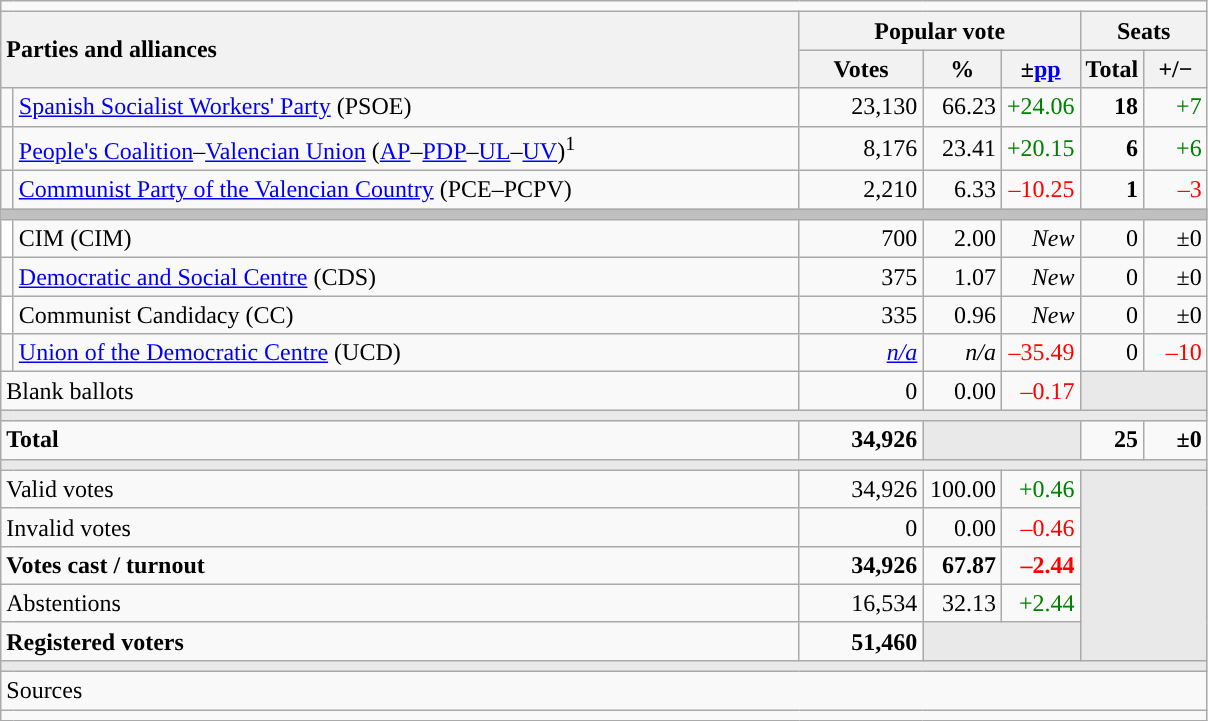<table class="wikitable" style="text-align:right;">
<tr>
<td colspan="7"></td>
</tr>
<tr>
<th style="text-align:left;" rowspan="2" colspan="2" width="525">Parties and alliances</th>
<th colspan="3">Popular vote</th>
<th colspan="2">Seats</th>
</tr>
<tr>
<th width="75">Votes</th>
<th width="45">%</th>
<th width="45">±<a href='#'>pp</a></th>
<th width="35">Total</th>
<th width="35">+/−</th>
</tr>
<tr>
<td width="1" style="color:inherit;background:"></td>
<td align="left"><a href='#'>Spanish Socialist Workers' Party</a> (PSOE)</td>
<td>23,130</td>
<td>66.23</td>
<td style="color:green;">+24.06</td>
<td><strong>18</strong></td>
<td style="color:green;">+7</td>
</tr>
<tr>
<td style="color:inherit;background:"></td>
<td align="left"><a href='#'>People's Coalition</a>–<a href='#'>Valencian Union</a> (<a href='#'>AP</a>–<a href='#'>PDP</a>–<a href='#'>UL</a>–<a href='#'>UV</a>)<sup>1</sup></td>
<td>8,176</td>
<td>23.41</td>
<td style="color:green;">+20.15</td>
<td><strong>6</strong></td>
<td style="color:green;">+6</td>
</tr>
<tr>
<td style="color:inherit;background:"></td>
<td align="left"><a href='#'>Communist Party of the Valencian Country</a> (PCE–PCPV)</td>
<td>2,210</td>
<td>6.33</td>
<td style="color:red;">–10.25</td>
<td><strong>1</strong></td>
<td style="color:red;">–3</td>
</tr>
<tr>
<td colspan="7" bgcolor="#C0C0C0"></td>
</tr>
<tr>
<td bgcolor="white"></td>
<td align="left">CIM (CIM)</td>
<td>700</td>
<td>2.00</td>
<td><em>New</em></td>
<td>0</td>
<td>±0</td>
</tr>
<tr>
<td style="color:inherit;background:"></td>
<td align="left"><a href='#'>Democratic and Social Centre</a> (CDS)</td>
<td>375</td>
<td>1.07</td>
<td><em>New</em></td>
<td>0</td>
<td>±0</td>
</tr>
<tr>
<td bgcolor="white"></td>
<td align="left">Communist Candidacy (CC)</td>
<td>335</td>
<td>0.96</td>
<td><em>New</em></td>
<td>0</td>
<td>±0</td>
</tr>
<tr>
<td style="color:inherit;background:"></td>
<td align="left"><a href='#'>Union of the Democratic Centre</a> (UCD)</td>
<td><em><a href='#'>n/a</a></em></td>
<td><em>n/a</em></td>
<td style="color:red;">–35.49</td>
<td>0</td>
<td style="color:red;">–10</td>
</tr>
<tr>
<td align="left" colspan="2">Blank ballots</td>
<td>0</td>
<td>0.00</td>
<td style="color:red;">–0.17</td>
<td bgcolor="#E9E9E9" colspan="2"></td>
</tr>
<tr>
<td colspan="7" bgcolor="#E9E9E9"></td>
</tr>
<tr style="font-weight:bold;">
<td align="left" colspan="2">Total</td>
<td>34,926</td>
<td bgcolor="#E9E9E9" colspan="2"></td>
<td>25</td>
<td>±0</td>
</tr>
<tr>
<td colspan="7" bgcolor="#E9E9E9"></td>
</tr>
<tr>
<td align="left" colspan="2">Valid votes</td>
<td>34,926</td>
<td>100.00</td>
<td style="color:green;">+0.46</td>
<td bgcolor="#E9E9E9" colspan="2" rowspan="5"></td>
</tr>
<tr>
<td align="left" colspan="2">Invalid votes</td>
<td>0</td>
<td>0.00</td>
<td style="color:red;">–0.46</td>
</tr>
<tr style="font-weight:bold;">
<td align="left" colspan="2">Votes cast / turnout</td>
<td>34,926</td>
<td>67.87</td>
<td style="color:red;">–2.44</td>
</tr>
<tr>
<td align="left" colspan="2">Abstentions</td>
<td>16,534</td>
<td>32.13</td>
<td style="color:green;">+2.44</td>
</tr>
<tr style="font-weight:bold;">
<td align="left" colspan="2">Registered voters</td>
<td>51,460</td>
<td bgcolor="#E9E9E9" colspan="2"></td>
</tr>
<tr>
<td colspan="7" bgcolor="#E9E9E9"></td>
</tr>
<tr>
<td align="left" colspan="7">Sources</td>
</tr>
<tr>
<td colspan="7" style="text-align:left; max-width:790px;"></td>
</tr>
</table>
